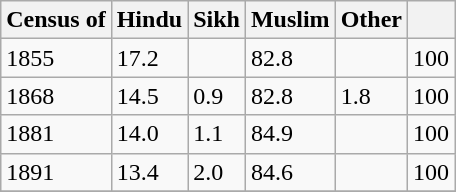<table class="wikitable">
<tr>
<th>Census of</th>
<th>Hindu</th>
<th>Sikh</th>
<th>Muslim</th>
<th>Other</th>
<th></th>
</tr>
<tr>
<td>1855</td>
<td>17.2</td>
<td></td>
<td>82.8</td>
<td></td>
<td>100</td>
</tr>
<tr>
<td>1868</td>
<td>14.5</td>
<td>0.9</td>
<td>82.8</td>
<td>1.8</td>
<td>100</td>
</tr>
<tr>
<td>1881</td>
<td>14.0</td>
<td>1.1</td>
<td>84.9</td>
<td></td>
<td>100</td>
</tr>
<tr>
<td>1891</td>
<td>13.4</td>
<td>2.0</td>
<td>84.6</td>
<td></td>
<td>100</td>
</tr>
<tr>
</tr>
</table>
